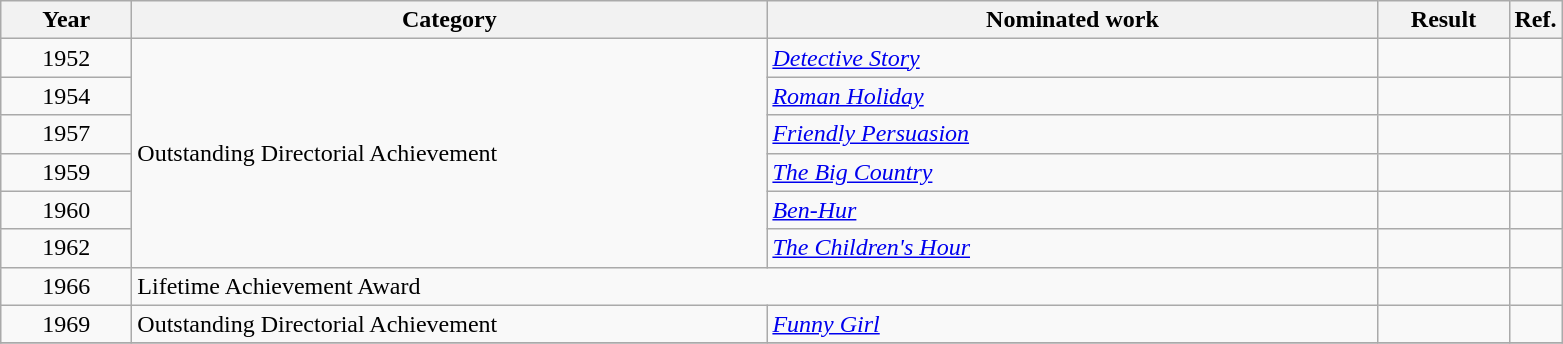<table class=wikitable>
<tr>
<th scope="col" style="width:5em;">Year</th>
<th scope="col" style="width:26em;">Category</th>
<th scope="col" style="width:25em;">Nominated work</th>
<th scope="col" style="width:5em;">Result</th>
<th>Ref.</th>
</tr>
<tr>
<td style="text-align:center;">1952</td>
<td rowspan="6">Outstanding Directorial Achievement</td>
<td><em><a href='#'>Detective Story</a></em></td>
<td></td>
<td></td>
</tr>
<tr>
<td style="text-align:center;">1954</td>
<td><em><a href='#'>Roman Holiday</a></em></td>
<td></td>
<td></td>
</tr>
<tr>
<td style="text-align:center;">1957</td>
<td><em><a href='#'>Friendly Persuasion</a></em></td>
<td></td>
<td></td>
</tr>
<tr>
<td style="text-align:center;">1959</td>
<td><em><a href='#'>The Big Country</a></em></td>
<td></td>
<td></td>
</tr>
<tr>
<td style="text-align:center;">1960</td>
<td><em><a href='#'>Ben-Hur</a></em></td>
<td></td>
<td></td>
</tr>
<tr>
<td style="text-align:center;">1962</td>
<td><em><a href='#'>The Children's Hour</a></em></td>
<td></td>
<td></td>
</tr>
<tr>
<td style="text-align:center;">1966</td>
<td colspan=2>Lifetime Achievement Award</td>
<td></td>
<td></td>
</tr>
<tr>
<td style="text-align:center;">1969</td>
<td>Outstanding Directorial Achievement</td>
<td><em><a href='#'>Funny Girl</a></em></td>
<td></td>
<td></td>
</tr>
<tr>
</tr>
</table>
